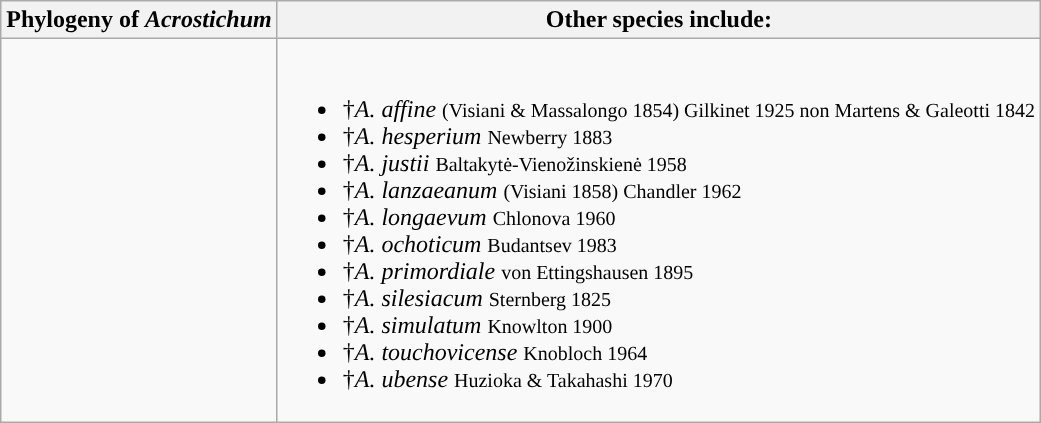<table class="wikitable">
<tr>
<th colspan=1>Phylogeny of <em>Acrostichum</em></th>
<th colspan=1>Other species include:</th>
</tr>
<tr>
<td style="vertical-align:top"><br></td>
<td><br><ul><li>†<em>A. affine</em> <small>(Visiani & Massalongo 1854) Gilkinet 1925 non Martens & Galeotti 1842</small></li><li>†<em>A. hesperium</em> <small>Newberry 1883</small></li><li>†<em>A. justii</em> <small>Baltakytė-Vienožinskienė 1958</small></li><li>†<em>A. lanzaeanum</em> <small>(Visiani 1858) Chandler 1962</small></li><li>†<em>A. longaevum</em> <small>Chlonova 1960</small></li><li>†<em>A. ochoticum</em> <small>Budantsev 1983</small></li><li>†<em>A. primordiale</em> <small>von Ettingshausen 1895</small></li><li>†<em>A. silesiacum</em> <small>Sternberg 1825</small></li><li>†<em>A. simulatum</em> <small>Knowlton 1900</small></li><li>†<em>A. touchovicense</em> <small>Knobloch 1964</small></li><li>†<em>A. ubense</em> <small>Huzioka & Takahashi 1970</small></li></ul></td>
</tr>
</table>
